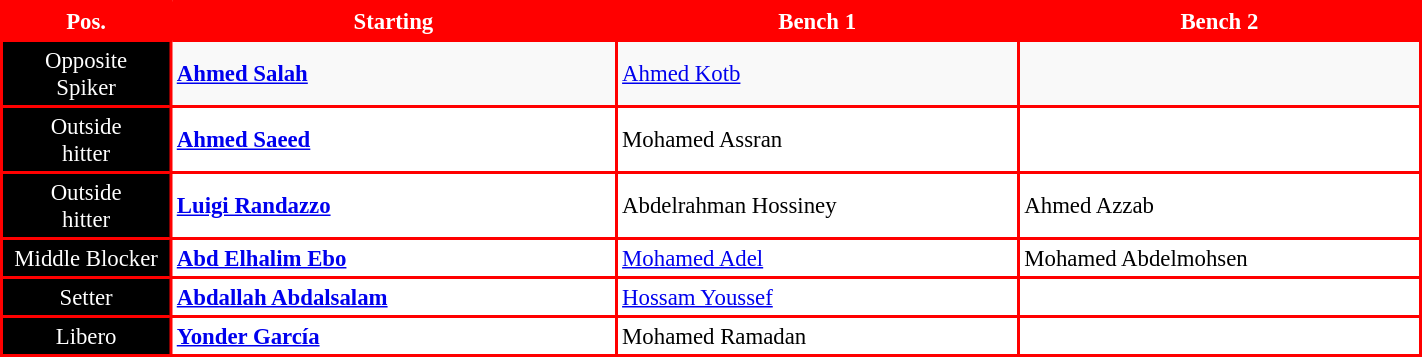<table style='font-size: 95%; text-align: center; border:2px solid red;' class='wikitable' width='75%'>
<tr>
<th scope="col" style="width: 90px; color: white; background: #ff0000; border:2px solid red;">Pos.</th>
<th scope="col" style="width: 250px; color: white; background: #ff0000; border:2px solid red;">Starting</th>
<th scope="col" style="width: 225px; color: white; background: #ff0000; border:2px soylid red;">Bench 1</th>
<th scope="col" style="width: 225px; color: white; background: #ff0000; border:2px solid red;">Bench 2</th>
</tr>
<tr style="border:2px solid red;">
<td style="background: #000; color:#fff;"><span>Opposite<br>Spiker</span></td>
<td align=left style="border:2px solid red; font-weight: bold;"> <a href='#'>Ahmed Salah</a></td>
<td align=left style="border:2px solid red;"> <a href='#'>Ahmed Kotb</a></td>
<td></td>
</tr>
<tr style="background: white; border:2px solid red;">
<td style="background: #000; color:#fff;"><span>Outside <br> hitter</span></td>
<td align=left style="border:2px solid red; font-weight: bold;"> <a href='#'>Ahmed Saeed</a></td>
<td align=left style="border:2px solid red;"> Mohamed Assran</td>
<td align=left style="border:2px solid red;"></td>
</tr>
<tr style="background: white; border:2px solid red;">
<td style="background: #000; color:#fff;"><span>Outside <br> hitter</span></td>
<td align=left style="border:2px solid red; font-weight: bold;"> <a href='#'>Luigi Randazzo</a></td>
<td align=left style="border:2px solid red;"> Abdelrahman Hossiney</td>
<td align=left style="border:2px solid red;"> Ahmed Azzab</td>
</tr>
<tr style="background: white; border:2px solid red;">
<td style="background: #000; color:#fff;"><span>Middle Blocker</span></td>
<td align=left style="border:2px solid red; font-weight: bold;"> <a href='#'>Abd Elhalim Ebo</a></td>
<td align=left style="border:2px solid red;"> <a href='#'>Mohamed Adel</a></td>
<td align=left style="border:2px solid red;">  Mohamed Abdelmohsen</td>
</tr>
<tr style="background: white; border:2px solid red;">
<td style="background: #000; color:#fff;"><span>Setter</span></td>
<td align=left style="border:2px solid red; font-weight: bold;"> <a href='#'>Abdallah Abdalsalam</a></td>
<td align=left style="border:2px solid red;"> <a href='#'>Hossam Youssef</a></td>
<td></td>
</tr>
<tr style="background: white; border:2px solid red;">
<td style="background: #000; color:#fff;"><span>Libero</span></td>
<td align=left style="border:2px solid red; font-weight: bold;"> <a href='#'>Yonder García</a></td>
<td align=left style="border:2px solid red;"> Mohamed Ramadan</td>
<td></td>
</tr>
<tr>
</tr>
</table>
